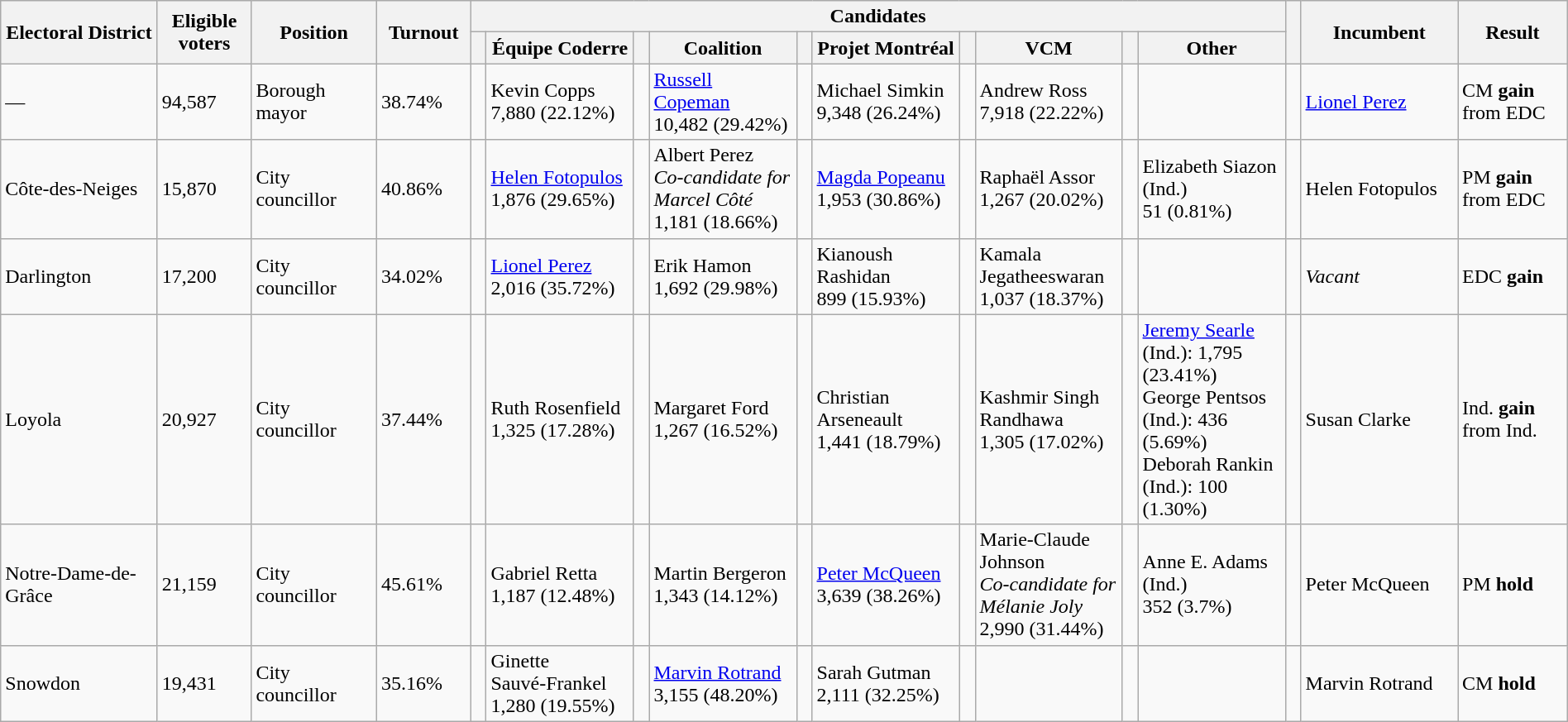<table class="wikitable" width="100%">
<tr>
<th width=10% rowspan=2>Electoral District</th>
<th width=6% rowspan=2>Eligible voters</th>
<th width=8% rowspan=2>Position</th>
<th width=6% rowspan=2>Turnout</th>
<th colspan=10>Candidates</th>
<th width=1% rowspan=2> </th>
<th width=10% rowspan=2>Incumbent</th>
<th width=9% rowspan=2>Result</th>
</tr>
<tr>
<th width=1% > </th>
<th width=9.4% >Équipe Coderre</th>
<th width=1% > </th>
<th width=9.4% >Coalition</th>
<th width=1% > </th>
<th width=9.4% ><span>Projet Montréal</span></th>
<th width=1% > </th>
<th width=9.4% >VCM</th>
<th width=1% > </th>
<th width=9.4% >Other</th>
</tr>
<tr>
<td>—</td>
<td>94,587</td>
<td>Borough mayor</td>
<td>38.74%</td>
<td></td>
<td>Kevin Copps<br>7,880 (22.12%)</td>
<td> </td>
<td><a href='#'>Russell Copeman</a><br>10,482 (29.42%)</td>
<td></td>
<td>Michael Simkin<br>9,348 (26.24%)</td>
<td></td>
<td>Andrew Ross<br>7,918 (22.22%)</td>
<td></td>
<td></td>
<td> </td>
<td><a href='#'>Lionel Perez</a></td>
<td>CM <strong>gain</strong> from EDC</td>
</tr>
<tr>
<td>Côte-des-Neiges</td>
<td>15,870</td>
<td>City councillor</td>
<td>40.86%</td>
<td></td>
<td><a href='#'>Helen Fotopulos</a><br>1,876 (29.65%)</td>
<td></td>
<td>Albert Perez<br><em>Co-candidate for Marcel Côté</em><br>1,181 (18.66%)</td>
<td> </td>
<td><a href='#'>Magda Popeanu</a><br>1,953 (30.86%)</td>
<td></td>
<td>Raphaël Assor<br>1,267 (20.02%)</td>
<td></td>
<td>Elizabeth Siazon (Ind.)<br>51 (0.81%)</td>
<td> </td>
<td>Helen Fotopulos</td>
<td>PM <strong>gain</strong> from EDC</td>
</tr>
<tr>
<td>Darlington</td>
<td>17,200</td>
<td>City councillor</td>
<td>34.02%</td>
<td> </td>
<td><a href='#'>Lionel Perez</a><br>2,016 (35.72%)</td>
<td></td>
<td>Erik Hamon<br>1,692 (29.98%)</td>
<td></td>
<td>Kianoush Rashidan<br>899 (15.93%)</td>
<td></td>
<td>Kamala Jegatheeswaran<br>1,037 (18.37%)</td>
<td></td>
<td></td>
<td></td>
<td><em>Vacant</em></td>
<td>EDC <strong>gain</strong></td>
</tr>
<tr>
<td>Loyola</td>
<td>20,927</td>
<td>City councillor</td>
<td>37.44%</td>
<td></td>
<td>Ruth Rosenfield<br>1,325 (17.28%)</td>
<td></td>
<td>Margaret Ford<br>1,267 (16.52%)</td>
<td></td>
<td>Christian Arseneault<br>1,441 (18.79%)</td>
<td></td>
<td>Kashmir Singh Randhawa<br>1,305 (17.02%)</td>
<td> </td>
<td><a href='#'>Jeremy Searle</a> (Ind.): 1,795 (23.41%)<br>George Pentsos (Ind.): 436 (5.69%)<br>Deborah Rankin (Ind.): 100 (1.30%)</td>
<td> </td>
<td>Susan Clarke</td>
<td>Ind. <strong>gain</strong> from Ind.</td>
</tr>
<tr>
<td>Notre-Dame-de-Grâce</td>
<td>21,159</td>
<td>City councillor</td>
<td>45.61%</td>
<td></td>
<td>Gabriel Retta<br>1,187 (12.48%)</td>
<td></td>
<td>Martin Bergeron<br>1,343 (14.12%)</td>
<td> </td>
<td><a href='#'>Peter McQueen</a><br>3,639 (38.26%)</td>
<td></td>
<td>Marie-Claude Johnson<br><em>Co-candidate for Mélanie Joly</em><br>2,990 (31.44%)</td>
<td></td>
<td>Anne E. Adams (Ind.)<br>352 (3.7%)</td>
<td> </td>
<td>Peter McQueen</td>
<td>PM <strong>hold</strong></td>
</tr>
<tr>
<td>Snowdon</td>
<td>19,431</td>
<td>City councillor</td>
<td>35.16%</td>
<td></td>
<td>Ginette<br>Sauvé-Frankel<br>1,280 (19.55%)</td>
<td> </td>
<td><a href='#'>Marvin Rotrand</a><br>3,155 (48.20%)</td>
<td></td>
<td>Sarah Gutman<br>2,111 (32.25%)</td>
<td></td>
<td></td>
<td></td>
<td></td>
<td> </td>
<td>Marvin Rotrand</td>
<td>CM <strong>hold</strong></td>
</tr>
</table>
